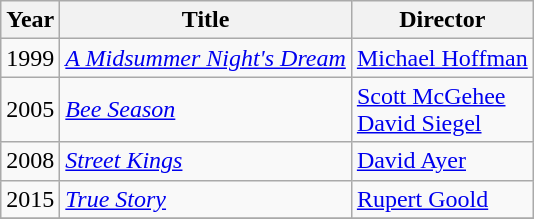<table class="wikitable">
<tr>
<th>Year</th>
<th>Title</th>
<th>Director</th>
</tr>
<tr>
<td>1999</td>
<td><em><a href='#'>A Midsummer Night's Dream</a></em></td>
<td><a href='#'>Michael Hoffman</a></td>
</tr>
<tr>
<td>2005</td>
<td><em><a href='#'>Bee Season</a></em></td>
<td><a href='#'>Scott McGehee</a><br><a href='#'>David Siegel</a></td>
</tr>
<tr>
<td>2008</td>
<td><em><a href='#'>Street Kings</a></em></td>
<td><a href='#'>David Ayer</a></td>
</tr>
<tr>
<td>2015</td>
<td><em><a href='#'>True Story</a></em></td>
<td><a href='#'>Rupert Goold</a></td>
</tr>
<tr>
</tr>
</table>
